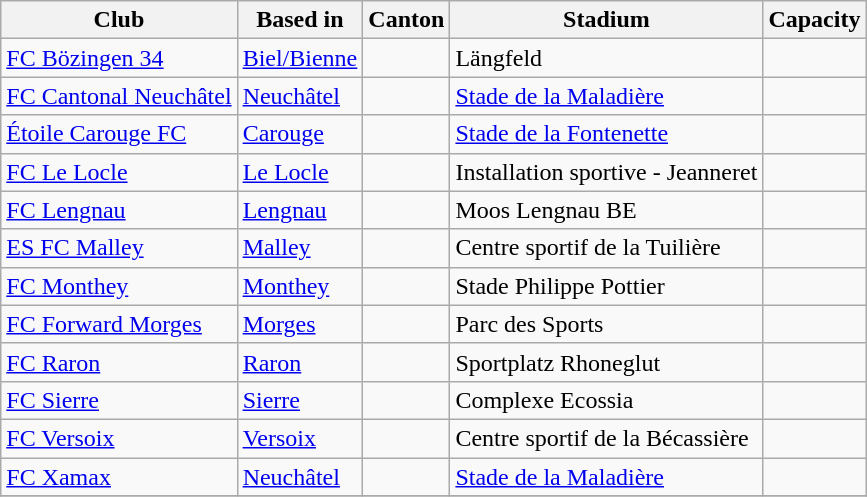<table class="wikitable">
<tr>
<th>Club</th>
<th>Based in</th>
<th>Canton</th>
<th>Stadium</th>
<th>Capacity</th>
</tr>
<tr>
<td><a href='#'>FC Bözingen 34</a></td>
<td><a href='#'>Biel/Bienne</a></td>
<td></td>
<td>Längfeld</td>
<td></td>
</tr>
<tr>
<td><a href='#'>FC Cantonal Neuchâtel</a></td>
<td><a href='#'>Neuchâtel</a></td>
<td></td>
<td><a href='#'>Stade de la Maladière</a></td>
<td></td>
</tr>
<tr>
<td><a href='#'>Étoile Carouge FC</a></td>
<td><a href='#'>Carouge</a></td>
<td></td>
<td><a href='#'>Stade de la Fontenette</a></td>
<td></td>
</tr>
<tr>
<td><a href='#'>FC Le Locle</a></td>
<td><a href='#'>Le Locle</a></td>
<td></td>
<td>Installation sportive - Jeanneret</td>
<td></td>
</tr>
<tr>
<td><a href='#'>FC Lengnau</a></td>
<td><a href='#'>Lengnau</a></td>
<td></td>
<td>Moos Lengnau BE</td>
<td></td>
</tr>
<tr>
<td><a href='#'>ES FC Malley</a></td>
<td><a href='#'>Malley</a></td>
<td></td>
<td>Centre sportif de la Tuilière</td>
<td></td>
</tr>
<tr>
<td><a href='#'>FC Monthey</a></td>
<td><a href='#'>Monthey</a></td>
<td></td>
<td>Stade Philippe Pottier</td>
<td></td>
</tr>
<tr>
<td><a href='#'>FC Forward Morges</a></td>
<td><a href='#'>Morges</a></td>
<td></td>
<td>Parc des Sports</td>
<td></td>
</tr>
<tr>
<td><a href='#'>FC Raron</a></td>
<td><a href='#'>Raron</a></td>
<td></td>
<td>Sportplatz Rhoneglut</td>
<td></td>
</tr>
<tr>
<td><a href='#'>FC Sierre</a></td>
<td><a href='#'>Sierre</a></td>
<td></td>
<td>Complexe Ecossia</td>
<td></td>
</tr>
<tr>
<td><a href='#'>FC Versoix</a></td>
<td><a href='#'>Versoix</a></td>
<td></td>
<td>Centre sportif de la Bécassière</td>
<td></td>
</tr>
<tr>
<td><a href='#'>FC Xamax</a></td>
<td><a href='#'>Neuchâtel</a></td>
<td></td>
<td><a href='#'>Stade de la Maladière</a></td>
<td></td>
</tr>
<tr>
</tr>
</table>
